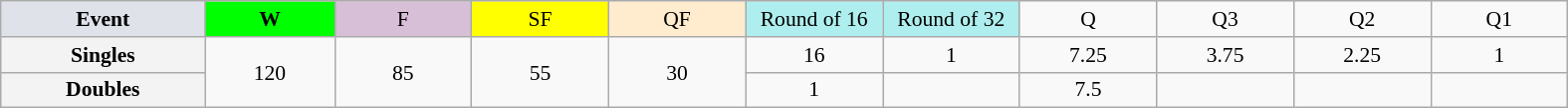<table class=wikitable style=font-size:90%;text-align:center>
<tr>
<td style="width:130px; background:#dfe2e9;"><strong>Event</strong></td>
<td style="width:80px; background:lime;"><strong>W</strong></td>
<td style="width:85px; background:thistle;">F</td>
<td style="width:85px; background:#ff0;">SF</td>
<td style="width:85px; background:#ffebcd;">QF</td>
<td style="width:85px; background:#afeeee;">Round of 16</td>
<td style="width:85px; background:#afeeee;">Round of 32</td>
<td width=85>Q</td>
<td width=85>Q3</td>
<td width=85>Q2</td>
<td width=85>Q1</td>
</tr>
<tr>
<th style="background:#f3f3f3;">Singles</th>
<td rowspan=2>120</td>
<td rowspan=2>85</td>
<td rowspan=2>55</td>
<td rowspan=2>30</td>
<td>16</td>
<td>1</td>
<td>7.25</td>
<td>3.75</td>
<td>2.25</td>
<td>1</td>
</tr>
<tr>
<th style="background:#f3f3f3;">Doubles</th>
<td>1</td>
<td></td>
<td>7.5</td>
<td></td>
<td></td>
<td></td>
</tr>
</table>
